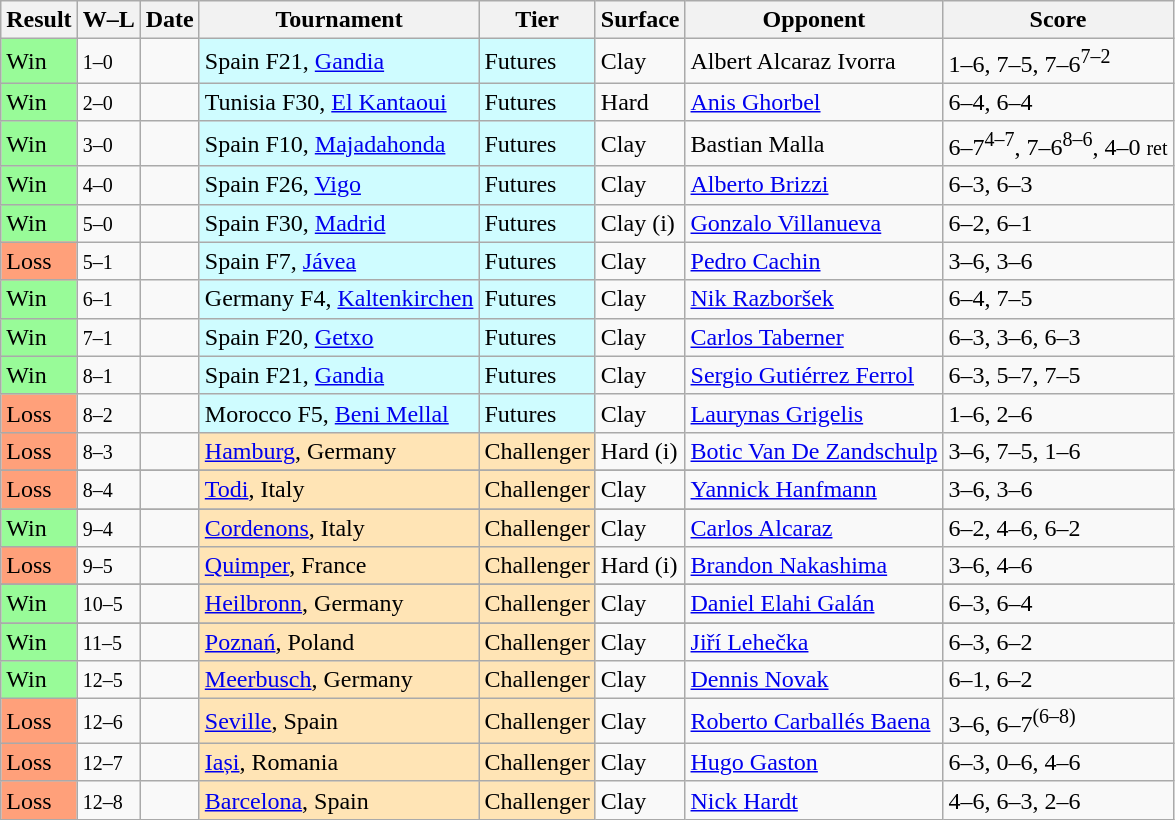<table class="sortable wikitable">
<tr>
<th>Result</th>
<th class="unsortable">W–L</th>
<th>Date</th>
<th>Tournament</th>
<th>Tier</th>
<th>Surface</th>
<th>Opponent</th>
<th class="unsortable">Score</th>
</tr>
<tr>
<td bgcolor=98fb98>Win</td>
<td><small>1–0</small></td>
<td></td>
<td bgcolor=cffcff>Spain F21, <a href='#'>Gandia</a></td>
<td bgcolor=cffcff>Futures</td>
<td>Clay</td>
<td> Albert Alcaraz Ivorra</td>
<td>1–6, 7–5, 7–6<sup>7–2</sup></td>
</tr>
<tr>
<td bgcolor=98fb98>Win</td>
<td><small>2–0</small></td>
<td></td>
<td bgcolor=cffcff>Tunisia F30, <a href='#'>El Kantaoui</a></td>
<td bgcolor=cffcff>Futures</td>
<td>Hard</td>
<td> <a href='#'>Anis Ghorbel</a></td>
<td>6–4, 6–4</td>
</tr>
<tr>
<td bgcolor=98fb98>Win</td>
<td><small>3–0</small></td>
<td></td>
<td bgcolor=cffcff>Spain F10, <a href='#'>Majadahonda</a></td>
<td bgcolor=cffcff>Futures</td>
<td>Clay</td>
<td> Bastian Malla</td>
<td>6–7<sup>4–7</sup>, 7–6<sup>8–6</sup>, 4–0 <small>ret</small></td>
</tr>
<tr>
<td bgcolor=98fb98>Win</td>
<td><small>4–0</small></td>
<td></td>
<td bgcolor=cffcff>Spain F26, <a href='#'>Vigo</a></td>
<td bgcolor=cffcff>Futures</td>
<td>Clay</td>
<td> <a href='#'>Alberto Brizzi</a></td>
<td>6–3, 6–3</td>
</tr>
<tr>
<td bgcolor=98fb98>Win</td>
<td><small>5–0</small></td>
<td></td>
<td bgcolor=cffcff>Spain F30, <a href='#'>Madrid</a></td>
<td bgcolor=cffcff>Futures</td>
<td>Clay (i)</td>
<td> <a href='#'>Gonzalo Villanueva</a></td>
<td>6–2, 6–1</td>
</tr>
<tr>
<td bgcolor=FFA07A>Loss</td>
<td><small>5–1</small></td>
<td></td>
<td bgcolor=cffcff>Spain F7, <a href='#'>Jávea</a></td>
<td bgcolor=cffcff>Futures</td>
<td>Clay</td>
<td> <a href='#'>Pedro Cachin</a></td>
<td>3–6, 3–6</td>
</tr>
<tr>
<td bgcolor=98fb98>Win</td>
<td><small>6–1</small></td>
<td></td>
<td bgcolor=cffcff>Germany F4, <a href='#'>Kaltenkirchen</a></td>
<td bgcolor=cffcff>Futures</td>
<td>Clay</td>
<td> <a href='#'>Nik Razboršek</a></td>
<td>6–4, 7–5</td>
</tr>
<tr>
<td bgcolor=98fb98>Win</td>
<td><small>7–1</small></td>
<td></td>
<td bgcolor=cffcff>Spain F20, <a href='#'>Getxo</a></td>
<td bgcolor=cffcff>Futures</td>
<td>Clay</td>
<td> <a href='#'>Carlos Taberner</a></td>
<td>6–3, 3–6, 6–3</td>
</tr>
<tr>
<td bgcolor=98fb98>Win</td>
<td><small>8–1</small></td>
<td></td>
<td bgcolor=cffcff>Spain F21, <a href='#'>Gandia</a></td>
<td bgcolor=cffcff>Futures</td>
<td>Clay</td>
<td> <a href='#'>Sergio Gutiérrez Ferrol</a></td>
<td>6–3, 5–7, 7–5</td>
</tr>
<tr>
<td bgcolor=FFA07A>Loss</td>
<td><small>8–2</small></td>
<td></td>
<td bgcolor=cffcff>Morocco F5, <a href='#'>Beni Mellal</a></td>
<td bgcolor=cffcff>Futures</td>
<td>Clay</td>
<td> <a href='#'>Laurynas Grigelis</a></td>
<td>1–6, 2–6</td>
</tr>
<tr>
<td bgcolor=FFA07A>Loss</td>
<td><small>8–3</small></td>
<td><a href='#'></a></td>
<td bgcolor=moccasin><a href='#'>Hamburg</a>, Germany</td>
<td bgcolor=moccasin>Challenger</td>
<td>Hard (i)</td>
<td> <a href='#'>Botic Van De Zandschulp</a></td>
<td>3–6, 7–5, 1–6</td>
</tr>
<tr>
</tr>
<tr>
<td bgcolor=FFA07A>Loss</td>
<td><small>8–4</small></td>
<td><a href='#'></a></td>
<td bgcolor=moccasin><a href='#'>Todi</a>, Italy</td>
<td bgcolor=moccasin>Challenger</td>
<td>Clay</td>
<td> <a href='#'>Yannick Hanfmann</a></td>
<td>3–6, 3–6</td>
</tr>
<tr>
</tr>
<tr>
<td bgcolor=98fb98>Win</td>
<td><small>9–4</small></td>
<td><a href='#'></a></td>
<td bgcolor=moccasin><a href='#'>Cordenons</a>, Italy</td>
<td bgcolor=moccasin>Challenger</td>
<td>Clay</td>
<td> <a href='#'>Carlos Alcaraz</a></td>
<td>6–2, 4–6, 6–2</td>
</tr>
<tr>
<td bgcolor=FFA07A>Loss</td>
<td><small>9–5</small></td>
<td><a href='#'></a></td>
<td bgcolor=moccasin><a href='#'>Quimper</a>, France</td>
<td bgcolor=moccasin>Challenger</td>
<td>Hard (i)</td>
<td> <a href='#'>Brandon Nakashima</a></td>
<td>3–6, 4–6</td>
</tr>
<tr>
</tr>
<tr>
<td bgcolor=98FB98>Win</td>
<td><small>10–5</small></td>
<td><a href='#'></a></td>
<td bgcolor=moccasin><a href='#'>Heilbronn</a>, Germany</td>
<td bgcolor=moccasin>Challenger</td>
<td>Clay</td>
<td> <a href='#'>Daniel Elahi Galán</a></td>
<td>6–3, 6–4</td>
</tr>
<tr>
</tr>
<tr>
<td bgcolor=98FB98>Win</td>
<td><small>11–5</small></td>
<td><a href='#'></a></td>
<td bgcolor=moccasin><a href='#'>Poznań</a>, Poland</td>
<td bgcolor=moccasin>Challenger</td>
<td>Clay</td>
<td> <a href='#'>Jiří Lehečka</a></td>
<td>6–3, 6–2</td>
</tr>
<tr>
<td bgcolor=98FB98>Win</td>
<td><small>12–5</small></td>
<td><a href='#'></a></td>
<td bgcolor=moccasin><a href='#'>Meerbusch</a>, Germany</td>
<td bgcolor=moccasin>Challenger</td>
<td>Clay</td>
<td> <a href='#'>Dennis Novak</a></td>
<td>6–1, 6–2</td>
</tr>
<tr>
<td bgcolor=FFA07A>Loss</td>
<td><small>12–6</small></td>
<td><a href='#'></a></td>
<td bgcolor=moccasin><a href='#'>Seville</a>, Spain</td>
<td bgcolor=moccasin>Challenger</td>
<td>Clay</td>
<td> <a href='#'>Roberto Carballés Baena</a></td>
<td>3–6, 6–7<sup>(6–8)</sup></td>
</tr>
<tr>
<td bgcolor=ffa07a>Loss</td>
<td><small>12–7</small></td>
<td><a href='#'></a></td>
<td bgcolor=moccasin><a href='#'>Iași</a>, Romania</td>
<td bgcolor=moccasin>Challenger</td>
<td>Clay</td>
<td> <a href='#'>Hugo Gaston</a></td>
<td>6–3, 0–6, 4–6</td>
</tr>
<tr>
<td bgcolor=ffa07a>Loss</td>
<td><small>12–8</small></td>
<td><a href='#'></a></td>
<td style="background:moccasin;"><a href='#'>Barcelona</a>, Spain</td>
<td style="background:moccasin;">Challenger</td>
<td>Clay</td>
<td> <a href='#'>Nick Hardt</a></td>
<td>4–6, 6–3, 2–6</td>
</tr>
</table>
